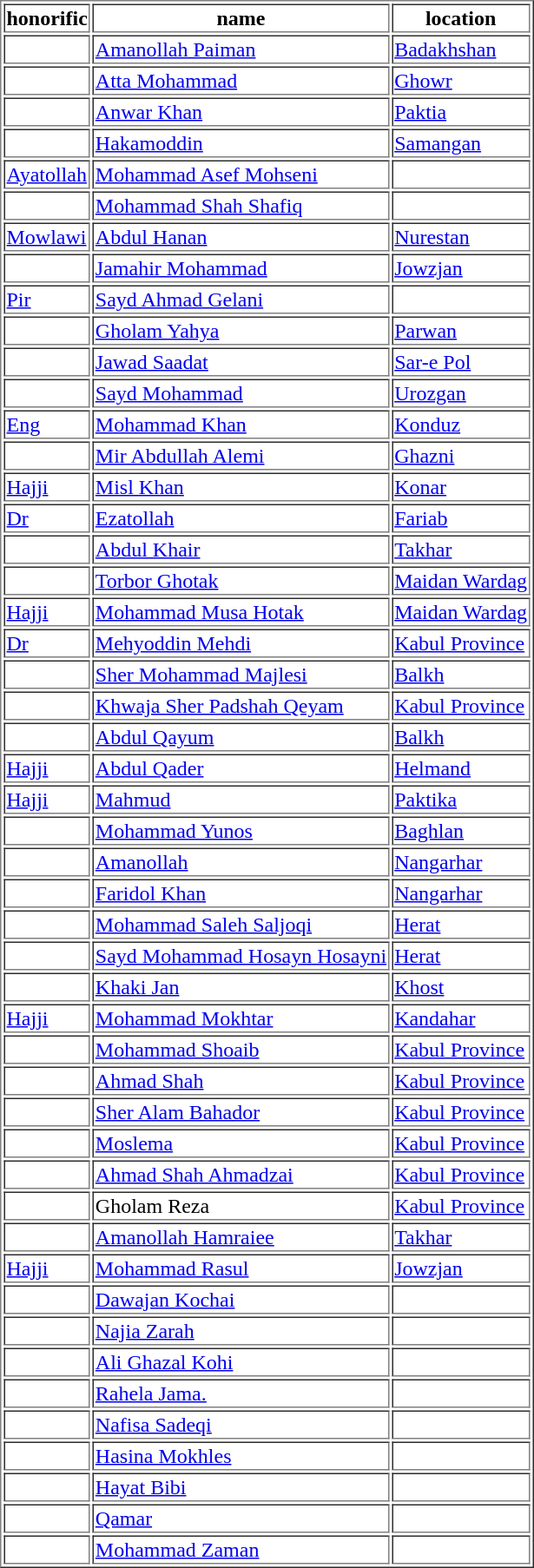<table border="1">
<tr>
<th>honorific</th>
<th>name</th>
<th>location</th>
</tr>
<tr>
<td></td>
<td><a href='#'>Amanollah Paiman</a></td>
<td><a href='#'>Badakhshan</a></td>
</tr>
<tr>
<td></td>
<td><a href='#'>Atta Mohammad</a></td>
<td><a href='#'>Ghowr</a></td>
</tr>
<tr>
<td></td>
<td><a href='#'>Anwar Khan</a></td>
<td><a href='#'>Paktia</a></td>
</tr>
<tr>
<td></td>
<td><a href='#'>Hakamoddin</a></td>
<td><a href='#'>Samangan</a></td>
</tr>
<tr>
<td><a href='#'>Ayatollah</a></td>
<td><a href='#'>Mohammad Asef Mohseni</a></td>
<td></td>
</tr>
<tr>
<td></td>
<td><a href='#'>Mohammad Shah Shafiq</a></td>
<td></td>
</tr>
<tr>
<td><a href='#'>Mowlawi</a></td>
<td><a href='#'>Abdul Hanan</a></td>
<td><a href='#'>Nurestan</a></td>
</tr>
<tr>
<td></td>
<td><a href='#'>Jamahir Mohammad</a></td>
<td><a href='#'>Jowzjan</a></td>
</tr>
<tr>
<td><a href='#'>Pir</a></td>
<td><a href='#'>Sayd Ahmad Gelani</a></td>
<td></td>
</tr>
<tr>
<td></td>
<td><a href='#'>Gholam Yahya</a></td>
<td><a href='#'>Parwan</a></td>
</tr>
<tr>
<td></td>
<td><a href='#'>Jawad Saadat</a></td>
<td><a href='#'>Sar-e Pol</a></td>
</tr>
<tr>
<td></td>
<td><a href='#'>Sayd Mohammad</a></td>
<td><a href='#'>Urozgan</a></td>
</tr>
<tr>
<td><a href='#'>Eng</a></td>
<td><a href='#'>Mohammad Khan</a></td>
<td><a href='#'>Konduz</a></td>
</tr>
<tr>
<td></td>
<td><a href='#'>Mir Abdullah Alemi</a></td>
<td><a href='#'>Ghazni</a></td>
</tr>
<tr>
<td><a href='#'>Hajji</a></td>
<td><a href='#'>Misl Khan</a></td>
<td><a href='#'>Konar</a></td>
</tr>
<tr>
<td><a href='#'>Dr</a></td>
<td><a href='#'>Ezatollah</a></td>
<td><a href='#'>Fariab</a></td>
</tr>
<tr>
<td></td>
<td><a href='#'>Abdul Khair</a></td>
<td><a href='#'>Takhar</a></td>
</tr>
<tr>
<td></td>
<td><a href='#'>Torbor Ghotak</a></td>
<td><a href='#'>Maidan Wardag</a></td>
</tr>
<tr>
<td><a href='#'>Hajji</a></td>
<td><a href='#'>Mohammad Musa Hotak</a></td>
<td><a href='#'>Maidan Wardag</a></td>
</tr>
<tr>
<td><a href='#'>Dr</a></td>
<td><a href='#'>Mehyoddin Mehdi</a></td>
<td><a href='#'>Kabul Province</a></td>
</tr>
<tr>
<td></td>
<td><a href='#'>Sher Mohammad Majlesi</a></td>
<td><a href='#'>Balkh</a></td>
</tr>
<tr>
<td></td>
<td><a href='#'>Khwaja Sher Padshah Qeyam</a></td>
<td><a href='#'>Kabul Province</a></td>
</tr>
<tr>
<td></td>
<td><a href='#'>Abdul Qayum</a></td>
<td><a href='#'>Balkh</a></td>
</tr>
<tr>
<td><a href='#'>Hajji</a></td>
<td><a href='#'>Abdul Qader</a></td>
<td><a href='#'>Helmand</a></td>
</tr>
<tr>
<td><a href='#'>Hajji</a></td>
<td><a href='#'>Mahmud</a></td>
<td><a href='#'>Paktika</a></td>
</tr>
<tr>
<td></td>
<td><a href='#'>Mohammad Yunos</a></td>
<td><a href='#'>Baghlan</a></td>
</tr>
<tr>
<td></td>
<td><a href='#'>Amanollah</a></td>
<td><a href='#'>Nangarhar</a></td>
</tr>
<tr>
<td></td>
<td><a href='#'>Faridol Khan</a></td>
<td><a href='#'>Nangarhar</a></td>
</tr>
<tr>
<td></td>
<td><a href='#'>Mohammad Saleh Saljoqi</a></td>
<td><a href='#'>Herat</a></td>
</tr>
<tr>
<td></td>
<td><a href='#'>Sayd Mohammad Hosayn Hosayni</a></td>
<td><a href='#'>Herat</a></td>
</tr>
<tr>
<td></td>
<td><a href='#'>Khaki Jan</a></td>
<td><a href='#'>Khost</a></td>
</tr>
<tr>
<td><a href='#'>Hajji</a></td>
<td><a href='#'>Mohammad Mokhtar</a></td>
<td><a href='#'>Kandahar</a></td>
</tr>
<tr>
<td></td>
<td><a href='#'>Mohammad Shoaib</a></td>
<td><a href='#'>Kabul Province</a></td>
</tr>
<tr>
<td></td>
<td><a href='#'>Ahmad Shah</a></td>
<td><a href='#'>Kabul Province</a></td>
</tr>
<tr>
<td></td>
<td><a href='#'>Sher Alam Bahador</a></td>
<td><a href='#'>Kabul Province</a></td>
</tr>
<tr>
<td></td>
<td><a href='#'>Moslema</a></td>
<td><a href='#'>Kabul Province</a></td>
</tr>
<tr>
<td></td>
<td><a href='#'>Ahmad Shah Ahmadzai</a></td>
<td><a href='#'>Kabul Province</a></td>
</tr>
<tr>
<td></td>
<td>Gholam Reza</td>
<td><a href='#'>Kabul Province</a></td>
</tr>
<tr>
<td></td>
<td><a href='#'>Amanollah Hamraiee</a></td>
<td><a href='#'>Takhar</a></td>
</tr>
<tr>
<td><a href='#'>Hajji</a></td>
<td><a href='#'>Mohammad Rasul</a></td>
<td><a href='#'>Jowzjan</a></td>
</tr>
<tr>
<td></td>
<td><a href='#'>Dawajan Kochai</a></td>
<td></td>
</tr>
<tr>
<td></td>
<td><a href='#'>Najia Zarah</a></td>
<td></td>
</tr>
<tr>
<td></td>
<td><a href='#'>Ali Ghazal Kohi</a></td>
<td></td>
</tr>
<tr>
<td></td>
<td><a href='#'>Rahela Jama.</a></td>
<td></td>
</tr>
<tr>
<td></td>
<td><a href='#'>Nafisa Sadeqi</a></td>
<td></td>
</tr>
<tr>
<td></td>
<td><a href='#'>Hasina Mokhles</a></td>
<td></td>
</tr>
<tr>
<td></td>
<td><a href='#'>Hayat Bibi</a></td>
<td></td>
</tr>
<tr>
<td></td>
<td><a href='#'>Qamar</a></td>
<td></td>
</tr>
<tr>
<td></td>
<td><a href='#'>Mohammad Zaman</a></td>
<td></td>
</tr>
</table>
